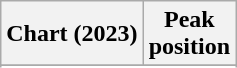<table class="wikitable sortable plainrowheaders">
<tr>
<th>Chart (2023)</th>
<th>Peak<br>position</th>
</tr>
<tr>
</tr>
<tr>
</tr>
</table>
